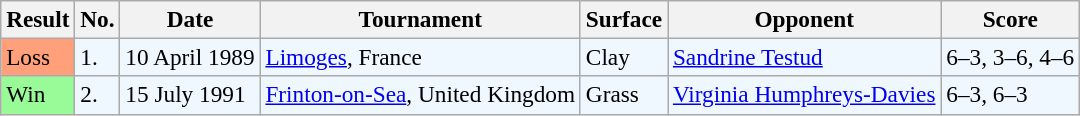<table class="sortable wikitable" style="font-size:97%;">
<tr>
<th>Result</th>
<th>No.</th>
<th>Date</th>
<th>Tournament</th>
<th>Surface</th>
<th>Opponent</th>
<th>Score</th>
</tr>
<tr style="background:#f0f8ff;">
<td style="background:#ffa07a;">Loss</td>
<td>1.</td>
<td>10 April 1989</td>
<td><a href='#'>Limoges</a>, France</td>
<td>Clay</td>
<td> <a href='#'>Sandrine Testud</a></td>
<td>6–3, 3–6, 4–6</td>
</tr>
<tr style="background:#f0f8ff;">
<td style="background:#98fb98;">Win</td>
<td>2.</td>
<td>15 July 1991</td>
<td><a href='#'>Frinton-on-Sea</a>, United Kingdom</td>
<td>Grass</td>
<td> <a href='#'>Virginia Humphreys-Davies</a></td>
<td>6–3, 6–3</td>
</tr>
</table>
